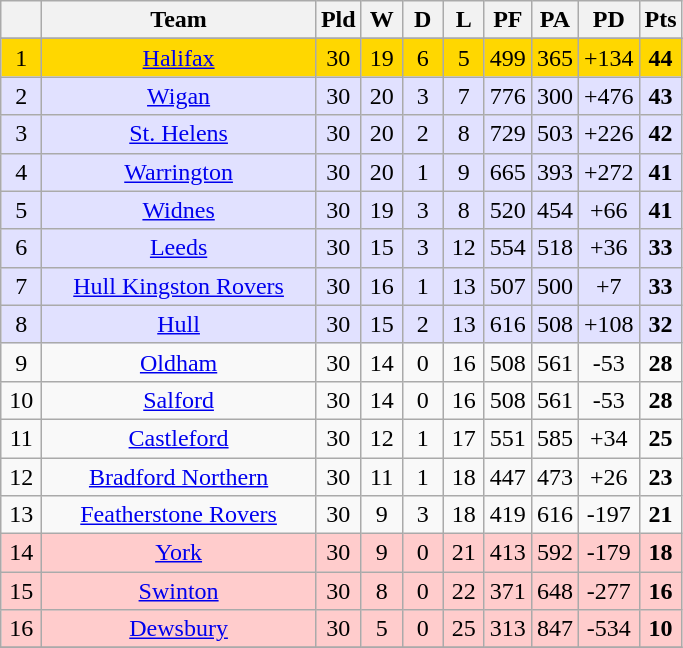<table class="wikitable" style="text-align:center;">
<tr>
<th width=20 abbr="Position"></th>
<th width=175>Team</th>
<th width=20 abbr="Played">Pld</th>
<th width=20 abbr="Won">W</th>
<th width=20 abbr="Drawn">D</th>
<th width=20 abbr="Lost">L</th>
<th width=20 abbr="Points for">PF</th>
<th width=20 abbr="Points against">PA</th>
<th width=20 abbr="points difference">PD</th>
<th width=20 abbr="Points">Pts</th>
</tr>
<tr>
</tr>
<tr align=center style="background:#FFD700;">
<td>1</td>
<td style="text-align:center;"> <a href='#'>Halifax</a></td>
<td>30</td>
<td>19</td>
<td>6</td>
<td>5</td>
<td>499</td>
<td>365</td>
<td>+134</td>
<td><strong>44</strong></td>
</tr>
<tr align=center style="background:#e1e1ff;">
<td>2</td>
<td style="text-align:center;"> <a href='#'>Wigan</a></td>
<td>30</td>
<td>20</td>
<td>3</td>
<td>7</td>
<td>776</td>
<td>300</td>
<td>+476</td>
<td><strong>43</strong></td>
</tr>
<tr align=center style="background:#e1e1ff;">
<td>3</td>
<td style="text-align:center;"> <a href='#'>St. Helens</a></td>
<td>30</td>
<td>20</td>
<td>2</td>
<td>8</td>
<td>729</td>
<td>503</td>
<td>+226</td>
<td><strong>42</strong></td>
</tr>
<tr align=center style="background:#e1e1ff;">
<td>4</td>
<td style="text-align:center;"> <a href='#'>Warrington</a></td>
<td>30</td>
<td>20</td>
<td>1</td>
<td>9</td>
<td>665</td>
<td>393</td>
<td>+272</td>
<td><strong>41</strong></td>
</tr>
<tr align=center style="background:#e1e1ff;">
<td>5</td>
<td style="text-align:center;"> <a href='#'>Widnes</a></td>
<td>30</td>
<td>19</td>
<td>3</td>
<td>8</td>
<td>520</td>
<td>454</td>
<td>+66</td>
<td><strong>41</strong></td>
</tr>
<tr align=center style="background:#e1e1ff;">
<td>6</td>
<td style="text-align:center;"> <a href='#'>Leeds</a></td>
<td>30</td>
<td>15</td>
<td>3</td>
<td>12</td>
<td>554</td>
<td>518</td>
<td>+36</td>
<td><strong>33</strong></td>
</tr>
<tr align=center style="background:#e1e1ff;">
<td>7</td>
<td style="text-align:center;"> <a href='#'>Hull Kingston Rovers</a></td>
<td>30</td>
<td>16</td>
<td>1</td>
<td>13</td>
<td>507</td>
<td>500</td>
<td>+7</td>
<td><strong>33</strong></td>
</tr>
<tr align=center style="background:#e1e1ff;">
<td>8</td>
<td style="text-align:center;"> <a href='#'>Hull</a></td>
<td>30</td>
<td>15</td>
<td>2</td>
<td>13</td>
<td>616</td>
<td>508</td>
<td>+108</td>
<td><strong>32</strong></td>
</tr>
<tr align=center style="background:">
<td>9</td>
<td style="text-align:center;"> <a href='#'>Oldham</a></td>
<td>30</td>
<td>14</td>
<td>0</td>
<td>16</td>
<td>508</td>
<td>561</td>
<td>-53</td>
<td><strong>28</strong></td>
</tr>
<tr align=center style="background:">
<td>10</td>
<td style="text-align:center;"> <a href='#'>Salford</a></td>
<td>30</td>
<td>14</td>
<td>0</td>
<td>16</td>
<td>508</td>
<td>561</td>
<td>-53</td>
<td><strong>28</strong></td>
</tr>
<tr align=center style="background:">
<td>11</td>
<td style="text-align:center;"> <a href='#'>Castleford</a></td>
<td>30</td>
<td>12</td>
<td>1</td>
<td>17</td>
<td>551</td>
<td>585</td>
<td>+34</td>
<td><strong>25</strong></td>
</tr>
<tr align=center style="background:">
<td>12</td>
<td style="text-align:center;"> <a href='#'>Bradford Northern</a></td>
<td>30</td>
<td>11</td>
<td>1</td>
<td>18</td>
<td>447</td>
<td>473</td>
<td>+26</td>
<td><strong>23</strong></td>
</tr>
<tr align=center style="background:">
<td>13</td>
<td style="text-align:center;"> <a href='#'>Featherstone Rovers</a></td>
<td>30</td>
<td>9</td>
<td>3</td>
<td>18</td>
<td>419</td>
<td>616</td>
<td>-197</td>
<td><strong>21</strong></td>
</tr>
<tr align=center style="background:#FFCCCC">
<td>14</td>
<td style="text-align:center;"> <a href='#'>York</a></td>
<td>30</td>
<td>9</td>
<td>0</td>
<td>21</td>
<td>413</td>
<td>592</td>
<td>-179</td>
<td><strong>18</strong></td>
</tr>
<tr align=center style="background:#FFCCCC">
<td>15</td>
<td style="text-align:center;"> <a href='#'>Swinton</a></td>
<td>30</td>
<td>8</td>
<td>0</td>
<td>22</td>
<td>371</td>
<td>648</td>
<td>-277</td>
<td><strong>16</strong></td>
</tr>
<tr align=center style="background:#FFCCCC">
<td>16</td>
<td style="text-align:center;"> <a href='#'>Dewsbury</a></td>
<td>30</td>
<td>5</td>
<td>0</td>
<td>25</td>
<td>313</td>
<td>847</td>
<td>-534</td>
<td><strong>10</strong></td>
</tr>
<tr --->
</tr>
</table>
